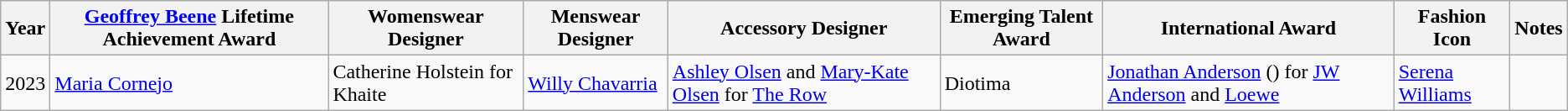<table class="wikitable sortable">
<tr>
<th>Year</th>
<th><a href='#'>Geoffrey Beene</a> Lifetime Achievement Award</th>
<th>Womenswear Designer</th>
<th>Menswear Designer</th>
<th>Accessory Designer</th>
<th>Emerging Talent Award</th>
<th>International Award</th>
<th>Fashion Icon</th>
<th>Notes</th>
</tr>
<tr>
<td>2023</td>
<td><a href='#'>Maria Cornejo</a></td>
<td>Catherine Holstein for Khaite</td>
<td><a href='#'>Willy Chavarria</a></td>
<td><a href='#'>Ashley Olsen</a> and <a href='#'>Mary-Kate Olsen</a> for <a href='#'>The Row</a></td>
<td>Diotima</td>
<td><a href='#'>Jonathan Anderson</a> () for <a href='#'>JW Anderson</a> and <a href='#'>Loewe</a></td>
<td><a href='#'>Serena Williams</a></td>
<td></td>
</tr>
</table>
